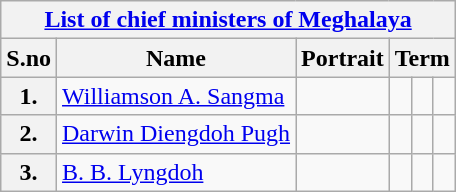<table class="wikitable sortable">
<tr>
<th colspan="6"><a href='#'>List of chief ministers of Meghalaya</a></th>
</tr>
<tr>
<th>S.no</th>
<th>Name</th>
<th>Portrait</th>
<th colspan="3">Term</th>
</tr>
<tr>
<th>1.</th>
<td><a href='#'>Williamson A. Sangma</a></td>
<td></td>
<td></td>
<td></td>
<td></td>
</tr>
<tr>
<th>2.</th>
<td><a href='#'>Darwin Diengdoh Pugh</a></td>
<td></td>
<td></td>
<td></td>
<td></td>
</tr>
<tr>
<th>3.</th>
<td><a href='#'>B. B. Lyngdoh</a></td>
<td></td>
<td></td>
<td></td>
<td></td>
</tr>
</table>
